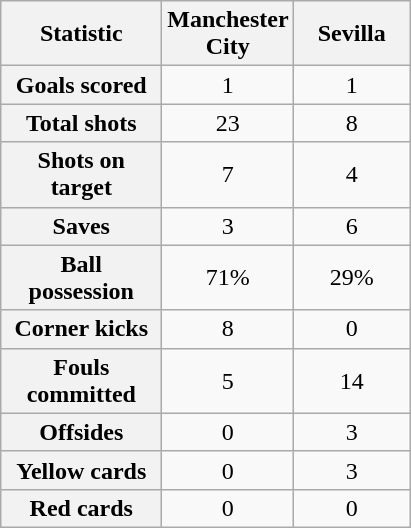<table class="wikitable plainrowheaders" style="text-align:center">
<tr>
<th scope="col" style="width:100px">Statistic</th>
<th scope="col" style="width:70px">Manchester City</th>
<th scope="col" style="width:70px">Sevilla</th>
</tr>
<tr>
<th scope=row>Goals scored</th>
<td>1</td>
<td>1</td>
</tr>
<tr>
<th scope=row>Total shots</th>
<td>23</td>
<td>8</td>
</tr>
<tr>
<th scope=row>Shots on target</th>
<td>7</td>
<td>4</td>
</tr>
<tr>
<th scope=row>Saves</th>
<td>3</td>
<td>6</td>
</tr>
<tr>
<th scope=row>Ball possession</th>
<td>71%</td>
<td>29%</td>
</tr>
<tr>
<th scope=row>Corner kicks</th>
<td>8</td>
<td>0</td>
</tr>
<tr>
<th scope=row>Fouls committed</th>
<td>5</td>
<td>14</td>
</tr>
<tr>
<th scope=row>Offsides</th>
<td>0</td>
<td>3</td>
</tr>
<tr>
<th scope=row>Yellow cards</th>
<td>0</td>
<td>3</td>
</tr>
<tr>
<th scope=row>Red cards</th>
<td>0</td>
<td>0</td>
</tr>
</table>
